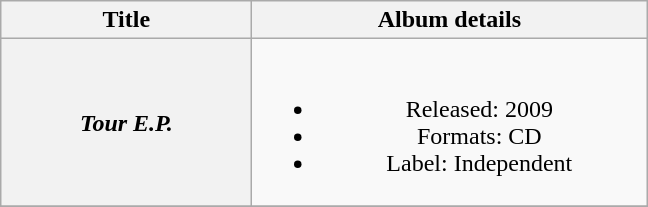<table class="wikitable plainrowheaders" style="text-align:center;">
<tr>
<th scope="col" style="width:10em;">Title</th>
<th scope="col" style="width:16em;">Album details</th>
</tr>
<tr>
<th scope="row"><em>Tour E.P.</em></th>
<td><br><ul><li>Released: 2009</li><li>Formats: CD</li><li>Label: Independent</li></ul></td>
</tr>
<tr>
</tr>
</table>
